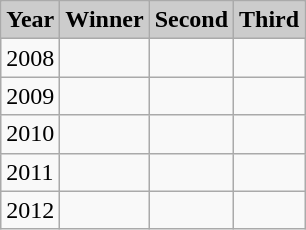<table class="wikitable sortable" style="font-size|95%">
<tr style="background|#ccccff;">
<td bgcolor="#CCCCCC"><strong>Year</strong></td>
<td bgcolor="#CCCCCC"><strong>Winner</strong></td>
<td bgcolor="#CCCCCC"><strong>Second</strong></td>
<td bgcolor="#CCCCCC"><strong>Third</strong></td>
</tr>
<tr>
<td>2008</td>
<td></td>
<td></td>
<td></td>
</tr>
<tr>
<td>2009</td>
<td></td>
<td></td>
<td></td>
</tr>
<tr>
<td>2010</td>
<td></td>
<td></td>
<td></td>
</tr>
<tr>
<td>2011</td>
<td></td>
<td></td>
<td></td>
</tr>
<tr>
<td>2012</td>
<td></td>
<td></td>
<td></td>
</tr>
</table>
